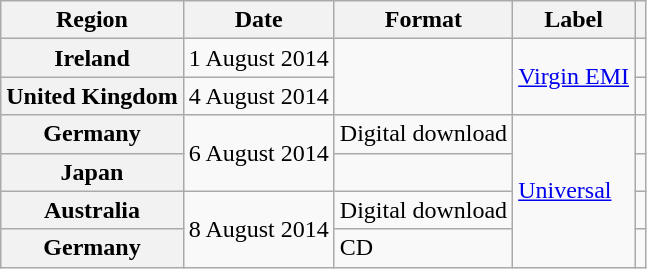<table class="wikitable plainrowheaders">
<tr>
<th scope="col">Region</th>
<th scope="col">Date</th>
<th scope="col">Format</th>
<th scope="col">Label</th>
<th scope="col"></th>
</tr>
<tr>
<th scope="row">Ireland</th>
<td>1 August 2014</td>
<td rowspan="2"></td>
<td rowspan="2"><a href='#'>Virgin EMI</a></td>
<td align="center"></td>
</tr>
<tr>
<th scope="row">United Kingdom</th>
<td>4 August 2014</td>
<td align="center"></td>
</tr>
<tr>
<th scope="row">Germany</th>
<td rowspan="2">6 August 2014</td>
<td>Digital download</td>
<td rowspan="4"><a href='#'>Universal</a></td>
<td align="center"></td>
</tr>
<tr>
<th scope="row">Japan</th>
<td></td>
<td align="center"></td>
</tr>
<tr>
<th scope="row">Australia</th>
<td rowspan="2">8 August 2014</td>
<td>Digital download</td>
<td align="center"></td>
</tr>
<tr>
<th scope="row">Germany</th>
<td>CD</td>
<td align="center"></td>
</tr>
</table>
